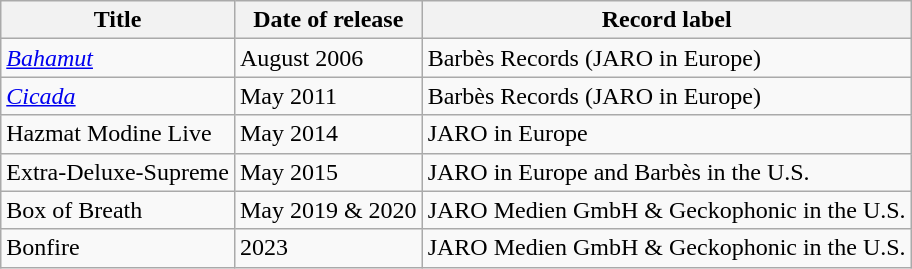<table class="wikitable">
<tr>
<th>Title</th>
<th>Date of release</th>
<th>Record label</th>
</tr>
<tr>
<td><em><a href='#'>Bahamut</a></em></td>
<td>August 2006</td>
<td>Barbès Records (JARO in Europe)</td>
</tr>
<tr>
<td><em><a href='#'>Cicada</a></em></td>
<td>May 2011</td>
<td>Barbès Records (JARO in Europe)</td>
</tr>
<tr>
<td>Hazmat Modine Live</td>
<td>May 2014</td>
<td>JARO in Europe</td>
</tr>
<tr>
<td>Extra-Deluxe-Supreme</td>
<td>May 2015</td>
<td>JARO in Europe and Barbès in the U.S.</td>
</tr>
<tr>
<td>Box of Breath</td>
<td>May 2019 & 2020</td>
<td>JARO Medien GmbH & Geckophonic in the U.S.</td>
</tr>
<tr>
<td>Bonfire</td>
<td>2023</td>
<td>JARO Medien GmbH & Geckophonic in the U.S.</td>
</tr>
</table>
